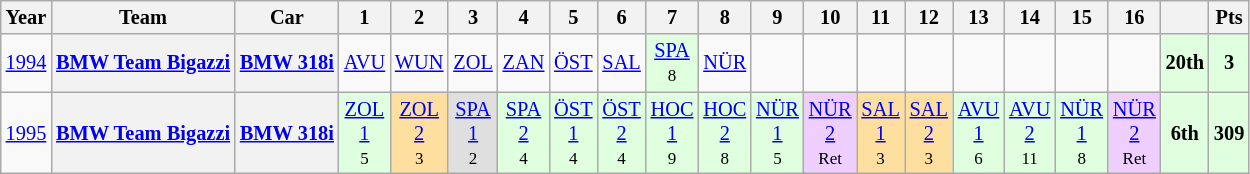<table class="wikitable" style="text-align:center; font-size:85%">
<tr>
<th>Year</th>
<th>Team</th>
<th>Car</th>
<th>1</th>
<th>2</th>
<th>3</th>
<th>4</th>
<th>5</th>
<th>6</th>
<th>7</th>
<th>8</th>
<th>9</th>
<th>10</th>
<th>11</th>
<th>12</th>
<th>13</th>
<th>14</th>
<th>15</th>
<th>16</th>
<th></th>
<th>Pts</th>
</tr>
<tr>
<td><a href='#'>1994</a></td>
<th nowrap><a href='#'>BMW Team Bigazzi</a></th>
<th nowrap><a href='#'>BMW 318i</a></th>
<td><a href='#'>AVU</a></td>
<td><a href='#'>WUN</a></td>
<td><a href='#'>ZOL</a></td>
<td><a href='#'>ZAN</a></td>
<td><a href='#'>ÖST</a></td>
<td><a href='#'>SAL</a></td>
<td style="background:#DFFFDF;"><a href='#'>SPA</a><br><small>8</small></td>
<td><a href='#'>NÜR</a></td>
<td></td>
<td></td>
<td></td>
<td></td>
<td></td>
<td></td>
<td></td>
<td></td>
<th style="background:#DFFFDF;">20th</th>
<th style="background:#DFFFDF;">3</th>
</tr>
<tr>
<td><a href='#'>1995</a></td>
<th nowrap><a href='#'>BMW Team Bigazzi</a></th>
<th nowrap><a href='#'>BMW 318i</a></th>
<td style="background:#DFFFDF;"><a href='#'>ZOL<br>1</a><br><small>5</small></td>
<td style="background:#FFDF9F;"><a href='#'>ZOL<br>2</a><br><small>3</small></td>
<td style="background:#DFDFDF;"><a href='#'>SPA<br>1</a><br><small>2</small></td>
<td style="background:#DFFFDF;"><a href='#'>SPA<br>2</a><br><small>4</small></td>
<td style="background:#DFFFDF;"><a href='#'>ÖST<br>1</a><br><small>4</small></td>
<td style="background:#DFFFDF;"><a href='#'>ÖST<br>2</a><br><small>4</small></td>
<td style="background:#DFFFDF;"><a href='#'>HOC<br>1</a><br><small>9</small></td>
<td style="background:#DFFFDF;"><a href='#'>HOC<br>2</a><br><small>8</small></td>
<td style="background:#DFFFDF;"><a href='#'>NÜR<br>1</a><br><small>5</small></td>
<td style="background:#EFCFFF;"><a href='#'>NÜR<br>2</a><br><small>Ret</small></td>
<td style="background:#FFDF9F;"><a href='#'>SAL<br>1</a><br><small>3</small></td>
<td style="background:#FFDF9F;"><a href='#'>SAL<br>2</a><br><small>3</small></td>
<td style="background:#DFFFDF;"><a href='#'>AVU<br>1</a><br><small>6</small></td>
<td style="background:#DFFFDF;"><a href='#'>AVU<br>2</a><br><small>11</small></td>
<td style="background:#DFFFDF;"><a href='#'>NÜR<br>1</a><br><small>8</small></td>
<td style="background:#EFCFFF;"><a href='#'>NÜR<br>2</a><br><small>Ret</small></td>
<th style="background:#DFFFDF;">6th</th>
<th style="background:#DFFFDF;">309</th>
</tr>
</table>
